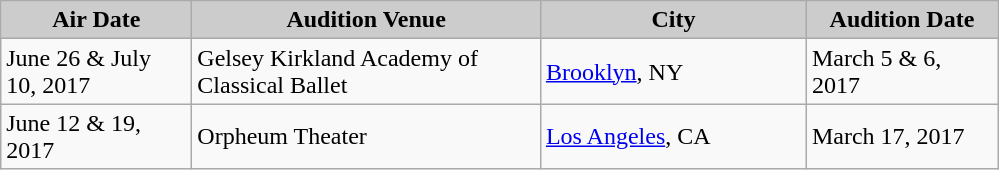<table class="wikitable">
<tr style="text-align:center; background:#ccc;">
<td style="width:120px;"><strong>Air Date</strong></td>
<td style="width:225px;"><strong>Audition Venue</strong></td>
<td style="width:170px;"><strong>City</strong></td>
<td style="width:120px;"><strong>Audition Date</strong></td>
</tr>
<tr>
<td>June 26 & July 10, 2017</td>
<td>Gelsey Kirkland Academy of Classical Ballet</td>
<td><a href='#'>Brooklyn</a>, NY</td>
<td>March 5 & 6, 2017</td>
</tr>
<tr>
<td>June 12 & 19, 2017</td>
<td>Orpheum Theater</td>
<td><a href='#'>Los Angeles</a>, CA</td>
<td>March 17, 2017</td>
</tr>
</table>
